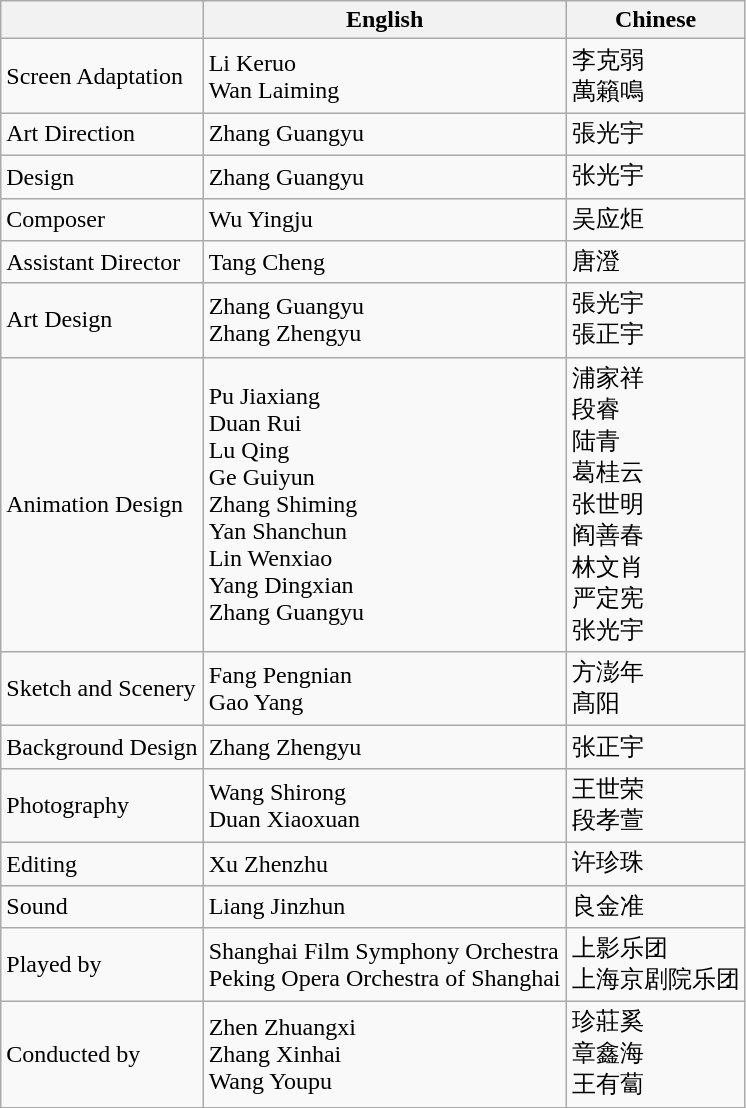<table class="wikitable">
<tr>
<th></th>
<th>English</th>
<th>Chinese</th>
</tr>
<tr>
<td>Screen Adaptation</td>
<td>Li Keruo<br>Wan Laiming</td>
<td>李克弱<br>萬籟鳴</td>
</tr>
<tr>
<td>Art Direction</td>
<td>Zhang Guangyu</td>
<td>張光宇</td>
</tr>
<tr>
<td>Design</td>
<td>Zhang Guangyu</td>
<td>张光宇</td>
</tr>
<tr>
<td>Composer</td>
<td>Wu Yingju</td>
<td>吴应炬</td>
</tr>
<tr>
<td>Assistant Director</td>
<td>Tang Cheng</td>
<td>唐澄</td>
</tr>
<tr>
<td>Art Design</td>
<td>Zhang Guangyu<br>Zhang Zhengyu</td>
<td>張光宇<br>張正宇</td>
</tr>
<tr>
<td>Animation Design</td>
<td>Pu Jiaxiang<br>Duan Rui<br>Lu Qing<br>Ge Guiyun<br>Zhang Shiming<br>Yan Shanchun<br>Lin Wenxiao<br>Yang Dingxian<br>Zhang Guangyu</td>
<td>浦家祥<br>段睿<br>陆青<br>葛桂云<br>张世明<br>阎善春<br>林文肖<br>严定宪<br>张光宇</td>
</tr>
<tr>
<td>Sketch and Scenery</td>
<td>Fang Pengnian<br>Gao Yang</td>
<td>方澎年<br>髙阳</td>
</tr>
<tr>
<td>Background Design</td>
<td>Zhang Zhengyu</td>
<td>张正宇</td>
</tr>
<tr>
<td>Photography</td>
<td>Wang Shirong<br>Duan Xiaoxuan</td>
<td>王世荣<br>段孝萱</td>
</tr>
<tr>
<td>Editing</td>
<td>Xu Zhenzhu</td>
<td>许珍珠</td>
</tr>
<tr>
<td>Sound</td>
<td>Liang Jinzhun</td>
<td>良金准</td>
</tr>
<tr>
<td>Played by</td>
<td>Shanghai Film Symphony Orchestra<br>Peking Opera Orchestra of Shanghai</td>
<td>上影乐团<br>上海京剧院乐团</td>
</tr>
<tr>
<td>Conducted by</td>
<td>Zhen Zhuangxi<br>Zhang Xinhai<br>Wang Youpu</td>
<td>珍莊奚<br>章鑫海<br>王有蔔</td>
</tr>
</table>
